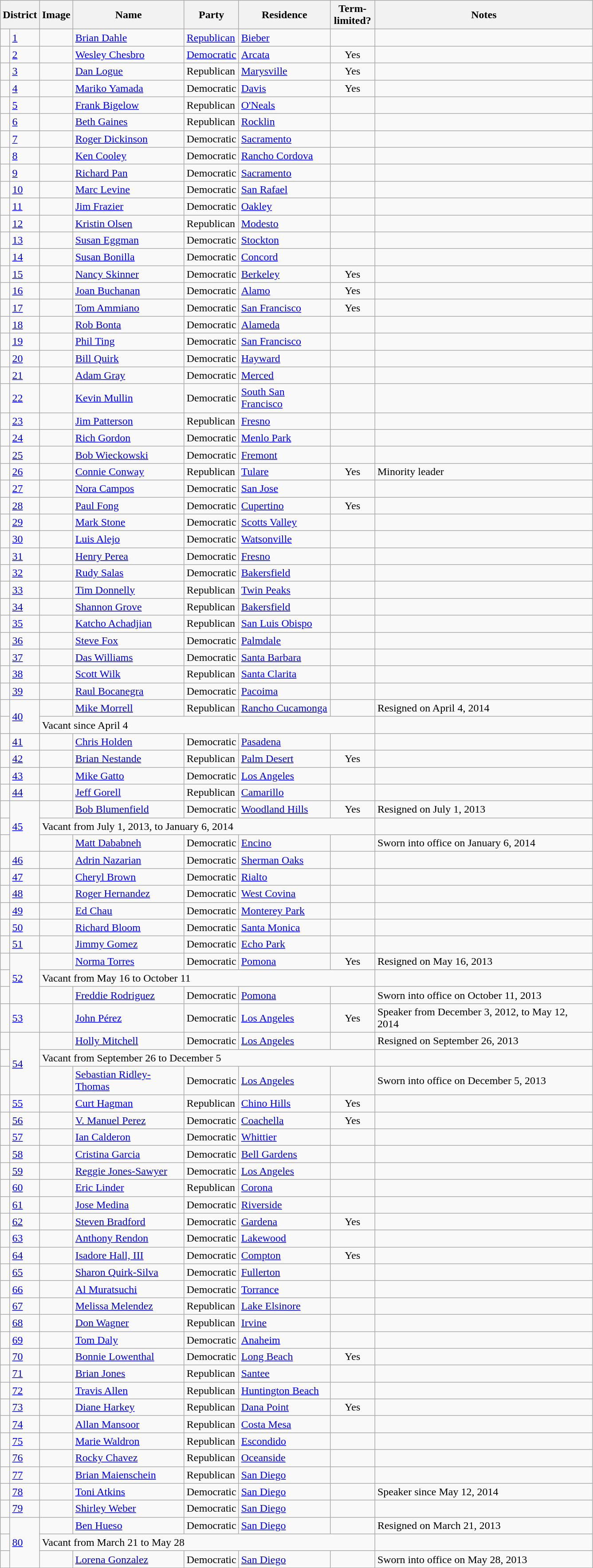<table class="wikitable">
<tr>
<th scope="col" width="30" colspan="2">District</th>
<th>Image</th>
<th scope="col" width="160">Name</th>
<th scope="col" width="70">Party</th>
<th scope="col" width="130">Residence</th>
<th scope="col" width="60">Term-limited?</th>
<th scope="col" width="320">Notes</th>
</tr>
<tr>
<td></td>
<td><a href='#'>1</a></td>
<td></td>
<td><a href='#'>Brian Dahle</a></td>
<td><a href='#'>Republican</a></td>
<td><a href='#'>Bieber</a></td>
<td></td>
<td></td>
</tr>
<tr>
<td></td>
<td><a href='#'>2</a></td>
<td></td>
<td><a href='#'>Wesley Chesbro</a></td>
<td><a href='#'>Democratic</a></td>
<td><a href='#'>Arcata</a></td>
<td style="text-align:center">Yes</td>
<td></td>
</tr>
<tr>
<td></td>
<td><a href='#'>3</a></td>
<td></td>
<td><a href='#'>Dan Logue</a></td>
<td>Republican</td>
<td><a href='#'>Marysville</a></td>
<td style="text-align:center">Yes</td>
<td></td>
</tr>
<tr>
<td></td>
<td><a href='#'>4</a></td>
<td></td>
<td><a href='#'>Mariko Yamada</a></td>
<td>Democratic</td>
<td><a href='#'>Davis</a></td>
<td style="text-align:center">Yes</td>
<td></td>
</tr>
<tr>
<td></td>
<td><a href='#'>5</a></td>
<td></td>
<td><a href='#'>Frank Bigelow</a></td>
<td>Republican</td>
<td><a href='#'>O'Neals</a></td>
<td></td>
<td></td>
</tr>
<tr>
<td></td>
<td><a href='#'>6</a></td>
<td></td>
<td><a href='#'>Beth Gaines</a></td>
<td>Republican</td>
<td><a href='#'>Rocklin</a></td>
<td></td>
<td></td>
</tr>
<tr>
<td></td>
<td><a href='#'>7</a></td>
<td></td>
<td><a href='#'>Roger Dickinson</a></td>
<td>Democratic</td>
<td><a href='#'>Sacramento</a></td>
<td></td>
<td></td>
</tr>
<tr>
<td></td>
<td><a href='#'>8</a></td>
<td></td>
<td><a href='#'>Ken Cooley</a></td>
<td>Democratic</td>
<td><a href='#'>Rancho Cordova</a></td>
<td></td>
<td></td>
</tr>
<tr>
<td></td>
<td><a href='#'>9</a></td>
<td></td>
<td><a href='#'>Richard Pan</a></td>
<td>Democratic</td>
<td><a href='#'>Sacramento</a></td>
<td></td>
<td></td>
</tr>
<tr>
<td></td>
<td><a href='#'>10</a></td>
<td></td>
<td><a href='#'>Marc Levine</a></td>
<td>Democratic</td>
<td><a href='#'>San Rafael</a></td>
<td></td>
<td></td>
</tr>
<tr>
<td></td>
<td><a href='#'>11</a></td>
<td></td>
<td><a href='#'>Jim Frazier</a></td>
<td>Democratic</td>
<td><a href='#'>Oakley</a></td>
<td></td>
<td></td>
</tr>
<tr>
<td></td>
<td><a href='#'>12</a></td>
<td></td>
<td><a href='#'>Kristin Olsen</a></td>
<td>Republican</td>
<td><a href='#'>Modesto</a></td>
<td></td>
<td></td>
</tr>
<tr>
<td></td>
<td><a href='#'>13</a></td>
<td></td>
<td><a href='#'>Susan Eggman</a></td>
<td>Democratic</td>
<td><a href='#'>Stockton</a></td>
<td></td>
<td></td>
</tr>
<tr>
<td></td>
<td><a href='#'>14</a></td>
<td></td>
<td><a href='#'>Susan Bonilla</a></td>
<td>Democratic</td>
<td><a href='#'>Concord</a></td>
<td></td>
<td></td>
</tr>
<tr>
<td></td>
<td><a href='#'>15</a></td>
<td></td>
<td><a href='#'>Nancy Skinner</a></td>
<td>Democratic</td>
<td><a href='#'>Berkeley</a></td>
<td style="text-align:center">Yes</td>
<td></td>
</tr>
<tr>
<td></td>
<td><a href='#'>16</a></td>
<td></td>
<td><a href='#'>Joan Buchanan</a></td>
<td>Democratic</td>
<td><a href='#'>Alamo</a></td>
<td style="text-align:center">Yes</td>
<td></td>
</tr>
<tr>
<td></td>
<td><a href='#'>17</a></td>
<td></td>
<td><a href='#'>Tom Ammiano</a></td>
<td>Democratic</td>
<td><a href='#'>San Francisco</a></td>
<td style="text-align:center">Yes</td>
<td></td>
</tr>
<tr>
<td></td>
<td><a href='#'>18</a></td>
<td></td>
<td><a href='#'>Rob Bonta</a></td>
<td>Democratic</td>
<td><a href='#'>Alameda</a></td>
<td></td>
<td></td>
</tr>
<tr>
<td></td>
<td><a href='#'>19</a></td>
<td></td>
<td><a href='#'>Phil Ting</a></td>
<td>Democratic</td>
<td><a href='#'>San Francisco</a></td>
<td></td>
<td></td>
</tr>
<tr>
<td></td>
<td><a href='#'>20</a></td>
<td></td>
<td><a href='#'>Bill Quirk</a></td>
<td>Democratic</td>
<td><a href='#'>Hayward</a></td>
<td></td>
<td></td>
</tr>
<tr>
<td></td>
<td><a href='#'>21</a></td>
<td></td>
<td><a href='#'>Adam Gray</a></td>
<td>Democratic</td>
<td><a href='#'>Merced</a></td>
<td></td>
<td></td>
</tr>
<tr>
<td></td>
<td><a href='#'>22</a></td>
<td></td>
<td><a href='#'>Kevin Mullin</a></td>
<td>Democratic</td>
<td><a href='#'>South San Francisco</a></td>
<td></td>
<td></td>
</tr>
<tr>
<td></td>
<td><a href='#'>23</a></td>
<td></td>
<td><a href='#'>Jim Patterson</a></td>
<td>Republican</td>
<td><a href='#'>Fresno</a></td>
<td></td>
<td></td>
</tr>
<tr>
<td></td>
<td><a href='#'>24</a></td>
<td></td>
<td><a href='#'>Rich Gordon</a></td>
<td>Democratic</td>
<td><a href='#'>Menlo Park</a></td>
<td></td>
<td></td>
</tr>
<tr>
<td></td>
<td><a href='#'>25</a></td>
<td></td>
<td><a href='#'>Bob Wieckowski</a></td>
<td>Democratic</td>
<td><a href='#'>Fremont</a></td>
<td></td>
<td></td>
</tr>
<tr>
<td></td>
<td><a href='#'>26</a></td>
<td></td>
<td><a href='#'>Connie Conway</a></td>
<td>Republican</td>
<td><a href='#'>Tulare</a></td>
<td style="text-align:center">Yes</td>
<td>Minority leader</td>
</tr>
<tr>
<td></td>
<td><a href='#'>27</a></td>
<td></td>
<td><a href='#'>Nora Campos</a></td>
<td>Democratic</td>
<td><a href='#'>San Jose</a></td>
<td></td>
<td></td>
</tr>
<tr>
<td></td>
<td><a href='#'>28</a></td>
<td></td>
<td><a href='#'>Paul Fong</a></td>
<td>Democratic</td>
<td><a href='#'>Cupertino</a></td>
<td style="text-align:center">Yes</td>
<td></td>
</tr>
<tr>
<td></td>
<td><a href='#'>29</a></td>
<td></td>
<td><a href='#'>Mark Stone</a></td>
<td>Democratic</td>
<td><a href='#'>Scotts Valley</a></td>
<td></td>
<td></td>
</tr>
<tr>
<td></td>
<td><a href='#'>30</a></td>
<td></td>
<td><a href='#'>Luis Alejo</a></td>
<td>Democratic</td>
<td><a href='#'>Watsonville</a></td>
<td></td>
<td></td>
</tr>
<tr>
<td></td>
<td><a href='#'>31</a></td>
<td></td>
<td><a href='#'>Henry Perea</a></td>
<td>Democratic</td>
<td><a href='#'>Fresno</a></td>
<td></td>
<td></td>
</tr>
<tr>
<td></td>
<td><a href='#'>32</a></td>
<td></td>
<td><a href='#'>Rudy Salas</a></td>
<td>Democratic</td>
<td><a href='#'>Bakersfield</a></td>
<td></td>
<td></td>
</tr>
<tr>
<td></td>
<td><a href='#'>33</a></td>
<td></td>
<td><a href='#'>Tim Donnelly</a></td>
<td>Republican</td>
<td><a href='#'>Twin Peaks</a></td>
<td></td>
<td></td>
</tr>
<tr>
<td></td>
<td><a href='#'>34</a></td>
<td></td>
<td><a href='#'>Shannon Grove</a></td>
<td>Republican</td>
<td><a href='#'>Bakersfield</a></td>
<td></td>
<td></td>
</tr>
<tr>
<td></td>
<td><a href='#'>35</a></td>
<td></td>
<td><a href='#'>Katcho Achadjian</a></td>
<td>Republican</td>
<td><a href='#'>San Luis Obispo</a></td>
<td></td>
<td></td>
</tr>
<tr>
<td></td>
<td><a href='#'>36</a></td>
<td></td>
<td><a href='#'>Steve Fox</a></td>
<td>Democratic</td>
<td><a href='#'>Palmdale</a></td>
<td></td>
<td></td>
</tr>
<tr>
<td></td>
<td><a href='#'>37</a></td>
<td></td>
<td><a href='#'>Das Williams</a></td>
<td>Democratic</td>
<td><a href='#'>Santa Barbara</a></td>
<td></td>
<td></td>
</tr>
<tr>
<td></td>
<td><a href='#'>38</a></td>
<td></td>
<td><a href='#'>Scott Wilk</a></td>
<td>Republican</td>
<td><a href='#'>Santa Clarita</a></td>
<td></td>
<td></td>
</tr>
<tr>
<td></td>
<td><a href='#'>39</a></td>
<td></td>
<td><a href='#'>Raul Bocanegra</a></td>
<td>Democratic</td>
<td><a href='#'>Pacoima</a></td>
<td></td>
<td></td>
</tr>
<tr>
<td></td>
<td rowspan="2"><a href='#'>40</a></td>
<td></td>
<td><a href='#'>Mike Morrell</a></td>
<td>Republican</td>
<td><a href='#'>Rancho Cucamonga</a></td>
<td></td>
<td>Resigned on April 4, 2014</td>
</tr>
<tr>
<td></td>
<td colspan="5">Vacant since April 4</td>
</tr>
<tr>
<td></td>
<td><a href='#'>41</a></td>
<td></td>
<td><a href='#'>Chris Holden</a></td>
<td>Democratic</td>
<td><a href='#'>Pasadena</a></td>
<td></td>
<td></td>
</tr>
<tr>
<td></td>
<td><a href='#'>42</a></td>
<td></td>
<td><a href='#'>Brian Nestande</a></td>
<td>Republican</td>
<td><a href='#'>Palm Desert</a></td>
<td style="text-align:center">Yes</td>
<td></td>
</tr>
<tr>
<td></td>
<td><a href='#'>43</a></td>
<td></td>
<td><a href='#'>Mike Gatto</a></td>
<td>Democratic</td>
<td><a href='#'>Los Angeles</a></td>
<td></td>
<td></td>
</tr>
<tr>
<td></td>
<td><a href='#'>44</a></td>
<td></td>
<td><a href='#'>Jeff Gorell</a></td>
<td>Republican</td>
<td><a href='#'>Camarillo</a></td>
<td></td>
<td></td>
</tr>
<tr>
<td></td>
<td rowspan="3"><a href='#'>45</a></td>
<td></td>
<td><a href='#'>Bob Blumenfield</a></td>
<td>Democratic</td>
<td><a href='#'>Woodland Hills</a></td>
<td style="text-align:center">Yes</td>
<td>Resigned on July 1, 2013</td>
</tr>
<tr>
<td></td>
<td colspan="5">Vacant from July 1, 2013, to January 6, 2014</td>
</tr>
<tr>
<td></td>
<td></td>
<td><a href='#'>Matt Dababneh</a></td>
<td>Democratic</td>
<td><a href='#'>Encino</a></td>
<td></td>
<td>Sworn into office on January 6, 2014</td>
</tr>
<tr>
<td></td>
<td><a href='#'>46</a></td>
<td></td>
<td><a href='#'>Adrin Nazarian</a></td>
<td>Democratic</td>
<td><a href='#'>Sherman Oaks</a></td>
<td></td>
<td></td>
</tr>
<tr>
<td></td>
<td><a href='#'>47</a></td>
<td></td>
<td><a href='#'>Cheryl Brown</a></td>
<td>Democratic</td>
<td><a href='#'>Rialto</a></td>
<td></td>
<td></td>
</tr>
<tr>
<td></td>
<td><a href='#'>48</a></td>
<td></td>
<td><a href='#'>Roger Hernandez</a></td>
<td>Democratic</td>
<td><a href='#'>West Covina</a></td>
<td></td>
<td></td>
</tr>
<tr>
<td></td>
<td><a href='#'>49</a></td>
<td></td>
<td><a href='#'>Ed Chau</a></td>
<td>Democratic</td>
<td><a href='#'>Monterey Park</a></td>
<td></td>
<td></td>
</tr>
<tr>
<td></td>
<td><a href='#'>50</a></td>
<td></td>
<td><a href='#'>Richard Bloom</a></td>
<td>Democratic</td>
<td><a href='#'>Santa Monica</a></td>
<td></td>
<td></td>
</tr>
<tr>
<td></td>
<td><a href='#'>51</a></td>
<td></td>
<td><a href='#'>Jimmy Gomez</a></td>
<td>Democratic</td>
<td><a href='#'>Echo Park</a></td>
<td></td>
<td></td>
</tr>
<tr>
<td></td>
<td rowspan="3"><a href='#'>52</a></td>
<td></td>
<td><a href='#'>Norma Torres</a></td>
<td>Democratic</td>
<td><a href='#'>Pomona</a></td>
<td style="text-align:center">Yes</td>
<td>Resigned on May 16, 2013</td>
</tr>
<tr>
<td></td>
<td colspan="5">Vacant from May 16 to October 11</td>
</tr>
<tr>
<td></td>
<td></td>
<td><a href='#'>Freddie Rodriguez</a></td>
<td>Democratic</td>
<td><a href='#'>Pomona</a></td>
<td></td>
<td>Sworn into office on October 11, 2013</td>
</tr>
<tr>
<td></td>
<td><a href='#'>53</a></td>
<td></td>
<td><a href='#'>John Pérez</a></td>
<td>Democratic</td>
<td><a href='#'>Los Angeles</a></td>
<td style="text-align:center">Yes</td>
<td>Speaker from December 3, 2012, to May 12, 2014</td>
</tr>
<tr>
<td></td>
<td rowspan="3"><a href='#'>54</a></td>
<td></td>
<td><a href='#'>Holly Mitchell</a></td>
<td>Democratic</td>
<td><a href='#'>Los Angeles</a></td>
<td></td>
<td>Resigned on September 26, 2013</td>
</tr>
<tr>
<td></td>
<td colspan="5">Vacant from September 26 to December 5</td>
</tr>
<tr>
<td></td>
<td></td>
<td><a href='#'>Sebastian Ridley-Thomas</a></td>
<td>Democratic</td>
<td><a href='#'>Los Angeles</a></td>
<td></td>
<td>Sworn into office on December 5, 2013</td>
</tr>
<tr>
<td></td>
<td><a href='#'>55</a></td>
<td></td>
<td><a href='#'>Curt Hagman</a></td>
<td>Republican</td>
<td><a href='#'>Chino Hills</a></td>
<td style="text-align:center">Yes</td>
<td></td>
</tr>
<tr>
<td></td>
<td><a href='#'>56</a></td>
<td></td>
<td><a href='#'>V. Manuel Perez</a></td>
<td>Democratic</td>
<td><a href='#'>Coachella</a></td>
<td style="text-align:center">Yes</td>
<td></td>
</tr>
<tr>
<td></td>
<td><a href='#'>57</a></td>
<td></td>
<td><a href='#'>Ian Calderon</a></td>
<td>Democratic</td>
<td><a href='#'>Whittier</a></td>
<td></td>
<td></td>
</tr>
<tr>
<td></td>
<td><a href='#'>58</a></td>
<td></td>
<td><a href='#'>Cristina Garcia</a></td>
<td>Democratic</td>
<td><a href='#'>Bell Gardens</a></td>
<td></td>
<td></td>
</tr>
<tr>
<td></td>
<td><a href='#'>59</a></td>
<td></td>
<td><a href='#'>Reggie Jones-Sawyer</a></td>
<td>Democratic</td>
<td><a href='#'>Los Angeles</a></td>
<td></td>
<td></td>
</tr>
<tr>
<td></td>
<td><a href='#'>60</a></td>
<td></td>
<td><a href='#'>Eric Linder</a></td>
<td>Republican</td>
<td><a href='#'>Corona</a></td>
<td></td>
<td></td>
</tr>
<tr>
<td></td>
<td><a href='#'>61</a></td>
<td></td>
<td><a href='#'>Jose Medina</a></td>
<td>Democratic</td>
<td><a href='#'>Riverside</a></td>
<td></td>
<td></td>
</tr>
<tr>
<td></td>
<td><a href='#'>62</a></td>
<td></td>
<td><a href='#'>Steven Bradford</a></td>
<td>Democratic</td>
<td><a href='#'>Gardena</a></td>
<td style="text-align:center">Yes</td>
<td></td>
</tr>
<tr>
<td></td>
<td><a href='#'>63</a></td>
<td></td>
<td><a href='#'>Anthony Rendon</a></td>
<td>Democratic</td>
<td><a href='#'>Lakewood</a></td>
<td></td>
<td></td>
</tr>
<tr>
<td></td>
<td><a href='#'>64</a></td>
<td></td>
<td><a href='#'>Isadore Hall, III</a></td>
<td>Democratic</td>
<td><a href='#'>Compton</a></td>
<td style="text-align:center">Yes</td>
<td></td>
</tr>
<tr>
<td></td>
<td><a href='#'>65</a></td>
<td></td>
<td><a href='#'>Sharon Quirk-Silva</a></td>
<td>Democratic</td>
<td><a href='#'>Fullerton</a></td>
<td></td>
<td></td>
</tr>
<tr>
<td></td>
<td><a href='#'>66</a></td>
<td></td>
<td><a href='#'>Al Muratsuchi</a></td>
<td>Democratic</td>
<td><a href='#'>Torrance</a></td>
<td></td>
<td></td>
</tr>
<tr>
<td></td>
<td><a href='#'>67</a></td>
<td></td>
<td><a href='#'>Melissa Melendez</a></td>
<td>Republican</td>
<td><a href='#'>Lake Elsinore</a></td>
<td></td>
<td></td>
</tr>
<tr>
<td></td>
<td><a href='#'>68</a></td>
<td></td>
<td><a href='#'>Don Wagner</a></td>
<td>Republican</td>
<td><a href='#'>Irvine</a></td>
<td></td>
<td></td>
</tr>
<tr>
<td></td>
<td><a href='#'>69</a></td>
<td></td>
<td><a href='#'>Tom Daly</a></td>
<td>Democratic</td>
<td><a href='#'>Anaheim</a></td>
<td></td>
<td></td>
</tr>
<tr>
<td></td>
<td><a href='#'>70</a></td>
<td></td>
<td><a href='#'>Bonnie Lowenthal</a></td>
<td>Democratic</td>
<td><a href='#'>Long Beach</a></td>
<td style="text-align:center">Yes</td>
<td></td>
</tr>
<tr>
<td></td>
<td><a href='#'>71</a></td>
<td></td>
<td><a href='#'>Brian Jones</a></td>
<td>Republican</td>
<td><a href='#'>Santee</a></td>
<td></td>
<td></td>
</tr>
<tr>
<td></td>
<td><a href='#'>72</a></td>
<td></td>
<td><a href='#'>Travis Allen</a></td>
<td>Republican</td>
<td><a href='#'>Huntington Beach</a></td>
<td></td>
<td></td>
</tr>
<tr>
<td></td>
<td><a href='#'>73</a></td>
<td></td>
<td><a href='#'>Diane Harkey</a></td>
<td>Republican</td>
<td><a href='#'>Dana Point</a></td>
<td style="text-align:center">Yes</td>
<td></td>
</tr>
<tr>
<td></td>
<td><a href='#'>74</a></td>
<td></td>
<td><a href='#'>Allan Mansoor</a></td>
<td>Republican</td>
<td><a href='#'>Costa Mesa</a></td>
<td></td>
<td></td>
</tr>
<tr>
<td></td>
<td><a href='#'>75</a></td>
<td></td>
<td><a href='#'>Marie Waldron</a></td>
<td>Republican</td>
<td><a href='#'>Escondido</a></td>
<td></td>
<td></td>
</tr>
<tr>
<td></td>
<td><a href='#'>76</a></td>
<td></td>
<td><a href='#'>Rocky Chavez</a></td>
<td>Republican</td>
<td><a href='#'>Oceanside</a></td>
<td></td>
<td></td>
</tr>
<tr>
<td></td>
<td><a href='#'>77</a></td>
<td></td>
<td><a href='#'>Brian Maienschein</a></td>
<td>Republican</td>
<td><a href='#'>San Diego</a></td>
<td></td>
<td></td>
</tr>
<tr>
<td></td>
<td><a href='#'>78</a></td>
<td></td>
<td><a href='#'>Toni Atkins</a></td>
<td>Democratic</td>
<td><a href='#'>San Diego</a></td>
<td></td>
<td>Speaker since May 12, 2014</td>
</tr>
<tr>
<td></td>
<td><a href='#'>79</a></td>
<td></td>
<td><a href='#'>Shirley Weber</a></td>
<td>Democratic</td>
<td><a href='#'>San Diego</a></td>
<td></td>
<td></td>
</tr>
<tr>
<td></td>
<td rowspan="3"><a href='#'>80</a></td>
<td></td>
<td><a href='#'>Ben Hueso</a></td>
<td>Democratic</td>
<td><a href='#'>San Diego</a></td>
<td></td>
<td>Resigned on March 21, 2013</td>
</tr>
<tr>
<td></td>
<td colspan="5">Vacant from March 21 to May 28</td>
</tr>
<tr>
<td></td>
<td></td>
<td><a href='#'>Lorena Gonzalez</a></td>
<td>Democratic</td>
<td><a href='#'>San Diego</a></td>
<td></td>
<td>Sworn into office on May 28, 2013</td>
</tr>
</table>
